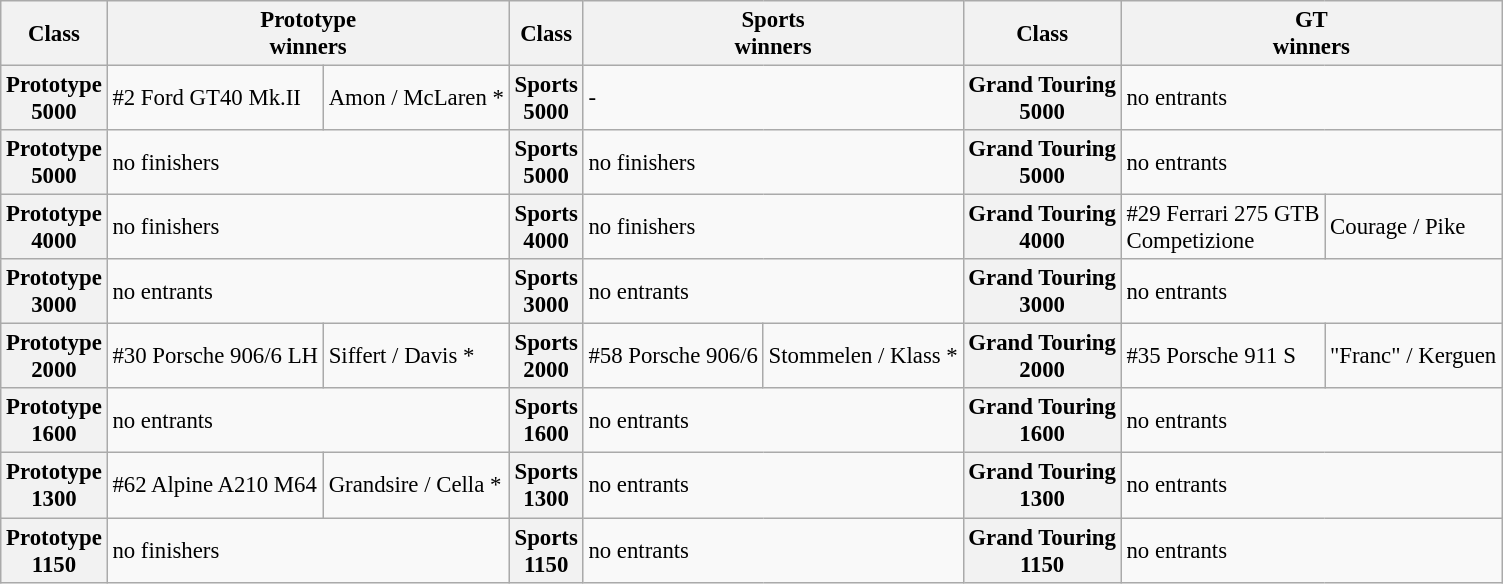<table class="wikitable" style="font-size: 95%">
<tr>
<th>Class</th>
<th colspan=2>Prototype<br>winners</th>
<th>Class</th>
<th colspan=2>Sports<br>winners</th>
<th>Class</th>
<th colspan=2>GT<br>winners</th>
</tr>
<tr>
<th>Prototype<br>5000</th>
<td>#2 Ford GT40 Mk.II</td>
<td>Amon / McLaren *</td>
<th>Sports<br>5000</th>
<td colspan=2>-</td>
<th>Grand Touring<br>5000</th>
<td colspan=2>no entrants</td>
</tr>
<tr>
<th>Prototype<br> 5000</th>
<td colspan=2>no finishers</td>
<th>Sports<br> 5000</th>
<td colspan=2>no finishers</td>
<th>Grand Touring<br> 5000</th>
<td colspan=2>no entrants</td>
</tr>
<tr>
<th>Prototype<br> 4000</th>
<td colspan=2>no finishers</td>
<th>Sports<br> 4000</th>
<td colspan=2>no finishers</td>
<th>Grand Touring<br> 4000</th>
<td>#29 Ferrari 275 GTB<br>Competizione</td>
<td>Courage / Pike</td>
</tr>
<tr>
<th>Prototype<br> 3000</th>
<td colspan=2>no entrants</td>
<th>Sports<br> 3000</th>
<td colspan=2>no entrants</td>
<th>Grand Touring<br> 3000</th>
<td colspan=2>no entrants</td>
</tr>
<tr>
<th>Prototype<br> 2000</th>
<td>#30 Porsche 906/6 LH</td>
<td>Siffert / Davis *</td>
<th>Sports<br> 2000</th>
<td>#58 Porsche 906/6</td>
<td>Stommelen / Klass *</td>
<th>Grand Touring<br> 2000</th>
<td>#35 Porsche 911 S</td>
<td>"Franc" / Kerguen</td>
</tr>
<tr>
<th>Prototype<br> 1600</th>
<td colspan=2>no entrants</td>
<th>Sports<br> 1600</th>
<td colspan=2>no entrants</td>
<th>Grand Touring<br> 1600</th>
<td colspan=2>no entrants</td>
</tr>
<tr>
<th>Prototype<br> 1300</th>
<td>#62 Alpine A210 M64</td>
<td>Grandsire / Cella *</td>
<th>Sports<br> 1300</th>
<td colspan=2>no entrants</td>
<th>Grand Touring<br> 1300</th>
<td colspan=2>no entrants</td>
</tr>
<tr>
<th>Prototype<br> 1150</th>
<td colspan=2>no finishers</td>
<th>Sports<br> 1150</th>
<td colspan=2>no entrants</td>
<th>Grand Touring<br> 1150</th>
<td colspan=2>no entrants</td>
</tr>
</table>
